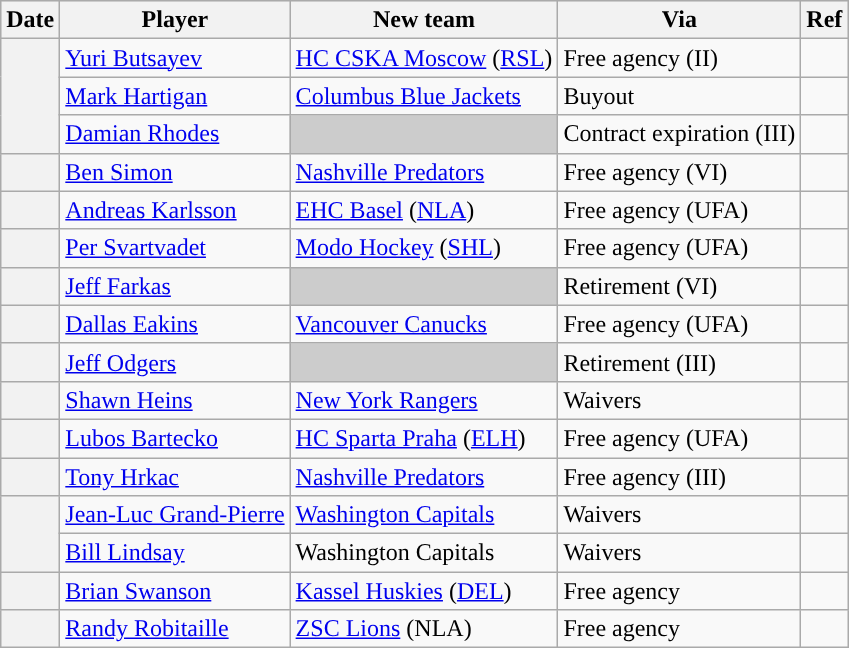<table class="wikitable plainrowheaders">
<tr style="background:#ddd; text-align:center;">
<th>Date</th>
<th>Player</th>
<th>New team</th>
<th>Via</th>
<th>Ref</th>
</tr>
<tr>
<th scope="row" rowspan=3></th>
<td><a href='#'>Yuri Butsayev</a></td>
<td><a href='#'>HC CSKA Moscow</a> (<a href='#'>RSL</a>)</td>
<td>Free agency (II)</td>
<td></td>
</tr>
<tr>
<td><a href='#'>Mark Hartigan</a></td>
<td><a href='#'>Columbus Blue Jackets</a></td>
<td>Buyout</td>
<td></td>
</tr>
<tr>
<td><a href='#'>Damian Rhodes</a></td>
<td style="background:#ccc"></td>
<td>Contract expiration (III)</td>
<td></td>
</tr>
<tr>
<th scope="row"></th>
<td><a href='#'>Ben Simon</a></td>
<td><a href='#'>Nashville Predators</a></td>
<td>Free agency (VI)</td>
<td></td>
</tr>
<tr>
<th scope="row"></th>
<td><a href='#'>Andreas Karlsson</a></td>
<td><a href='#'>EHC Basel</a> (<a href='#'>NLA</a>)</td>
<td>Free agency (UFA)</td>
<td></td>
</tr>
<tr>
<th scope="row"></th>
<td><a href='#'>Per Svartvadet</a></td>
<td><a href='#'>Modo Hockey</a> (<a href='#'>SHL</a>)</td>
<td>Free agency (UFA)</td>
<td></td>
</tr>
<tr>
<th scope="row"></th>
<td><a href='#'>Jeff Farkas</a></td>
<td style="background:#ccc"></td>
<td>Retirement (VI)</td>
<td></td>
</tr>
<tr>
<th scope="row"></th>
<td><a href='#'>Dallas Eakins</a></td>
<td><a href='#'>Vancouver Canucks</a></td>
<td>Free agency (UFA)</td>
<td></td>
</tr>
<tr>
<th scope="row"></th>
<td><a href='#'>Jeff Odgers</a></td>
<td style="background:#ccc"></td>
<td>Retirement (III)</td>
<td></td>
</tr>
<tr>
<th scope="row"></th>
<td><a href='#'>Shawn Heins</a></td>
<td><a href='#'>New York Rangers</a></td>
<td>Waivers</td>
<td></td>
</tr>
<tr>
<th scope="row"></th>
<td><a href='#'>Lubos Bartecko</a></td>
<td><a href='#'>HC Sparta Praha</a> (<a href='#'>ELH</a>)</td>
<td>Free agency (UFA)</td>
<td></td>
</tr>
<tr>
<th scope="row"></th>
<td><a href='#'>Tony Hrkac</a></td>
<td><a href='#'>Nashville Predators</a></td>
<td>Free agency (III)</td>
<td></td>
</tr>
<tr>
<th scope="row" rowspan=2></th>
<td><a href='#'>Jean-Luc Grand-Pierre</a></td>
<td><a href='#'>Washington Capitals</a></td>
<td>Waivers</td>
<td></td>
</tr>
<tr>
<td><a href='#'>Bill Lindsay</a></td>
<td>Washington Capitals</td>
<td>Waivers</td>
<td></td>
</tr>
<tr>
<th scope="row"></th>
<td><a href='#'>Brian Swanson</a></td>
<td><a href='#'>Kassel Huskies</a> (<a href='#'>DEL</a>)</td>
<td>Free agency</td>
<td></td>
</tr>
<tr>
<th scope="row"></th>
<td><a href='#'>Randy Robitaille</a></td>
<td><a href='#'>ZSC Lions</a> (NLA)</td>
<td>Free agency</td>
<td></td>
</tr>
</table>
